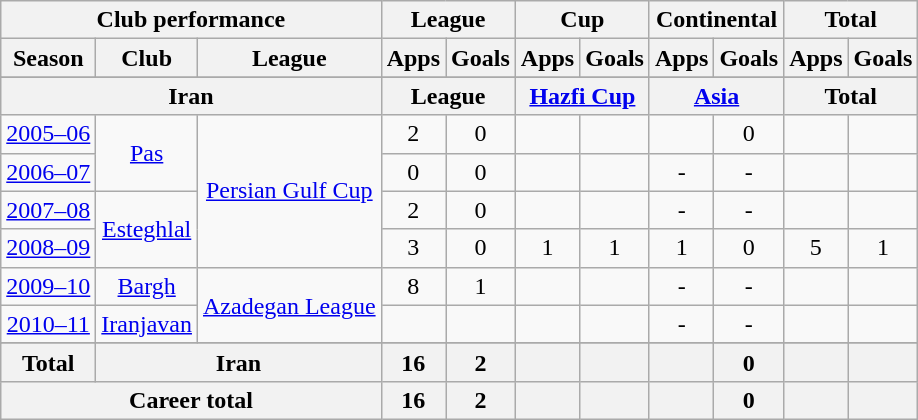<table class="wikitable" style="text-align:center">
<tr>
<th colspan=3>Club performance</th>
<th colspan=2>League</th>
<th colspan=2>Cup</th>
<th colspan=2>Continental</th>
<th colspan=2>Total</th>
</tr>
<tr>
<th>Season</th>
<th>Club</th>
<th>League</th>
<th>Apps</th>
<th>Goals</th>
<th>Apps</th>
<th>Goals</th>
<th>Apps</th>
<th>Goals</th>
<th>Apps</th>
<th>Goals</th>
</tr>
<tr>
</tr>
<tr>
<th colspan=3>Iran</th>
<th colspan=2>League</th>
<th colspan=2><a href='#'>Hazfi Cup</a></th>
<th colspan=2><a href='#'>Asia</a></th>
<th colspan=2>Total</th>
</tr>
<tr>
<td><a href='#'>2005–06</a></td>
<td rowspan="2"><a href='#'>Pas</a></td>
<td rowspan="4"><a href='#'>Persian Gulf Cup</a></td>
<td>2</td>
<td>0</td>
<td></td>
<td></td>
<td></td>
<td>0</td>
<td></td>
<td></td>
</tr>
<tr>
<td><a href='#'>2006–07</a></td>
<td>0</td>
<td>0</td>
<td></td>
<td></td>
<td>-</td>
<td>-</td>
<td></td>
<td></td>
</tr>
<tr>
<td><a href='#'>2007–08</a></td>
<td rowspan="2"><a href='#'>Esteghlal</a></td>
<td>2</td>
<td>0</td>
<td></td>
<td></td>
<td>-</td>
<td>-</td>
<td></td>
<td></td>
</tr>
<tr>
<td><a href='#'>2008–09</a></td>
<td>3</td>
<td>0</td>
<td>1</td>
<td>1</td>
<td>1</td>
<td>0</td>
<td>5</td>
<td>1</td>
</tr>
<tr>
<td><a href='#'>2009–10</a></td>
<td rowspan="1"><a href='#'>Bargh</a></td>
<td rowspan="2"><a href='#'>Azadegan League</a></td>
<td>8</td>
<td>1</td>
<td></td>
<td></td>
<td>-</td>
<td>-</td>
<td></td>
<td></td>
</tr>
<tr>
<td><a href='#'>2010–11</a></td>
<td rowspan="1"><a href='#'>Iranjavan</a></td>
<td></td>
<td></td>
<td></td>
<td></td>
<td>-</td>
<td>-</td>
<td></td>
<td></td>
</tr>
<tr>
</tr>
<tr>
<th rowspan=1>Total</th>
<th colspan=2>Iran</th>
<th>16</th>
<th>2</th>
<th></th>
<th></th>
<th></th>
<th>0</th>
<th></th>
<th></th>
</tr>
<tr>
<th colspan=3>Career total</th>
<th>16</th>
<th>2</th>
<th></th>
<th></th>
<th></th>
<th>0</th>
<th></th>
<th></th>
</tr>
</table>
